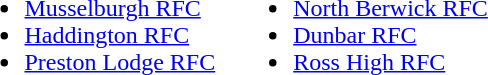<table border="0" cellpadding="5">
<tr valign=top>
<td><br><ul><li><a href='#'>Musselburgh RFC</a></li><li><a href='#'>Haddington RFC</a></li><li><a href='#'>Preston Lodge RFC</a></li></ul></td>
<td><br><ul><li><a href='#'>North Berwick RFC</a></li><li><a href='#'>Dunbar RFC</a></li><li><a href='#'>Ross High RFC</a></li></ul></td>
</tr>
</table>
